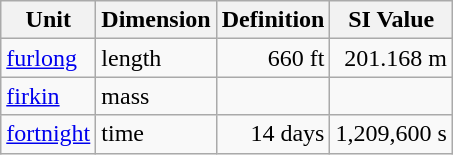<table class="wikitable floatright">
<tr>
<th>Unit</th>
<th>Dimension</th>
<th>Definition</th>
<th>SI Value</th>
</tr>
<tr>
<td><a href='#'>furlong</a></td>
<td>length</td>
<td align=right>660 ft</td>
<td align=right>201.168 m</td>
</tr>
<tr>
<td><a href='#'>firkin</a></td>
<td>mass</td>
<td></td>
</tr>
<tr>
<td><a href='#'>fortnight</a></td>
<td>time</td>
<td align=right>14 days</td>
<td align=right>1,209,600 s</td>
</tr>
</table>
